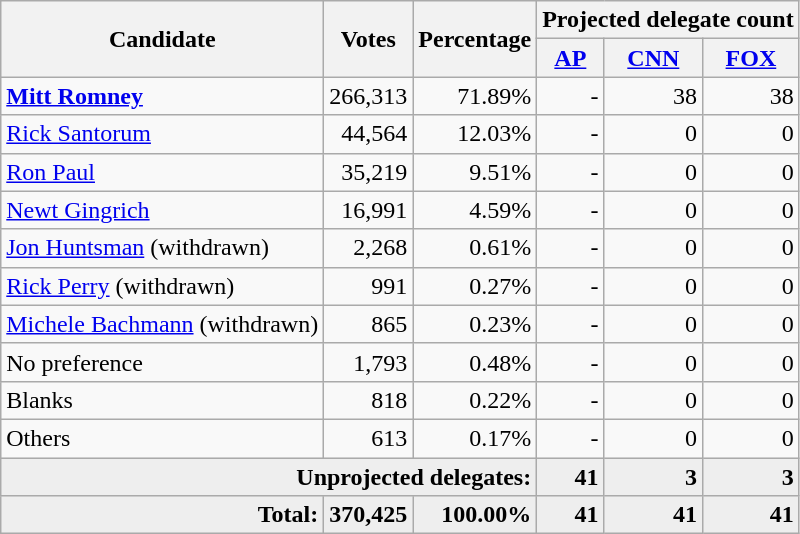<table class="wikitable" style="text-align:right;">
<tr>
<th rowspan="2">Candidate</th>
<th rowspan="2">Votes</th>
<th rowspan="2">Percentage</th>
<th colspan="3">Projected delegate count</th>
</tr>
<tr>
<th><a href='#'>AP</a></th>
<th><a href='#'>CNN</a><br></th>
<th><a href='#'>FOX</a><br></th>
</tr>
<tr>
<td align="left"><strong><a href='#'>Mitt Romney</a></strong></td>
<td>266,313</td>
<td>71.89%</td>
<td>-</td>
<td>38</td>
<td>38</td>
</tr>
<tr>
<td align="left"><a href='#'>Rick Santorum</a></td>
<td>44,564</td>
<td>12.03%</td>
<td>-</td>
<td>0</td>
<td>0</td>
</tr>
<tr>
<td align="left"><a href='#'>Ron Paul</a></td>
<td>35,219</td>
<td>9.51%</td>
<td>-</td>
<td>0</td>
<td>0</td>
</tr>
<tr>
<td align="left"><a href='#'>Newt Gingrich</a></td>
<td>16,991</td>
<td>4.59%</td>
<td>-</td>
<td>0</td>
<td>0</td>
</tr>
<tr>
<td align="left"><a href='#'>Jon Huntsman</a> (withdrawn)</td>
<td>2,268</td>
<td>0.61%</td>
<td>-</td>
<td>0</td>
<td>0</td>
</tr>
<tr>
<td align="left"><a href='#'>Rick Perry</a> (withdrawn)</td>
<td>991</td>
<td>0.27%</td>
<td>-</td>
<td>0</td>
<td>0</td>
</tr>
<tr>
<td align="left"><a href='#'>Michele Bachmann</a> (withdrawn)</td>
<td>865</td>
<td>0.23%</td>
<td>-</td>
<td>0</td>
<td>0</td>
</tr>
<tr>
<td align="left">No preference</td>
<td>1,793</td>
<td>0.48%</td>
<td>-</td>
<td>0</td>
<td>0</td>
</tr>
<tr>
<td align="left">Blanks</td>
<td>818</td>
<td>0.22%</td>
<td>-</td>
<td>0</td>
<td>0</td>
</tr>
<tr>
<td align="left">Others</td>
<td>613</td>
<td>0.17%</td>
<td>-</td>
<td>0</td>
<td>0</td>
</tr>
<tr bgcolor="#eeeeee">
<td colspan="3"><strong>Unprojected delegates:</strong></td>
<td><strong>41</strong></td>
<td><strong>3</strong></td>
<td><strong>3</strong></td>
</tr>
<tr bgcolor="#eeeeee">
<td><strong>Total:</strong></td>
<td><strong>370,425</strong></td>
<td><strong>100.00%</strong></td>
<td><strong>41</strong></td>
<td><strong>41</strong></td>
<td><strong>41</strong></td>
</tr>
</table>
